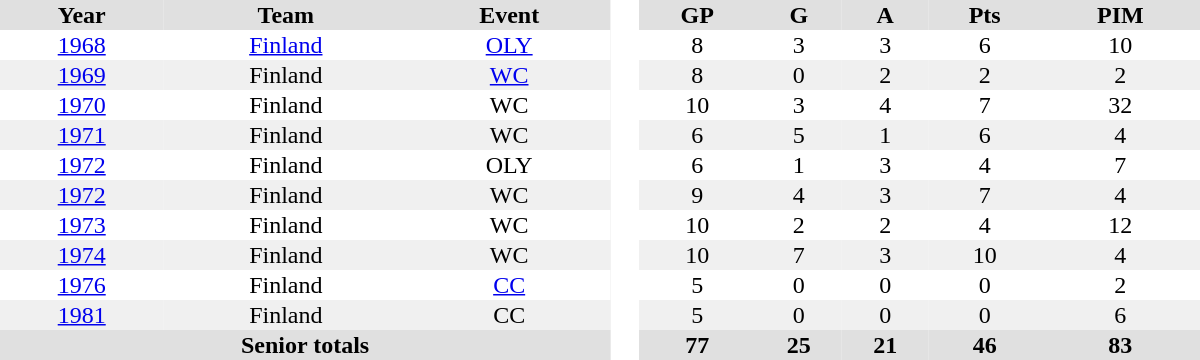<table border="0" cellpadding="1" cellspacing="0" style="text-align:center; width:50em">
<tr ALIGN="center" bgcolor="#e0e0e0">
<th>Year</th>
<th>Team</th>
<th>Event</th>
<th rowspan="99" bgcolor="#ffffff"> </th>
<th>GP</th>
<th>G</th>
<th>A</th>
<th>Pts</th>
<th>PIM</th>
</tr>
<tr>
<td><a href='#'>1968</a></td>
<td><a href='#'>Finland</a></td>
<td><a href='#'>OLY</a></td>
<td>8</td>
<td>3</td>
<td>3</td>
<td>6</td>
<td>10</td>
</tr>
<tr bgcolor="#f0f0f0">
<td><a href='#'>1969</a></td>
<td>Finland</td>
<td><a href='#'>WC</a></td>
<td>8</td>
<td>0</td>
<td>2</td>
<td>2</td>
<td>2</td>
</tr>
<tr>
<td><a href='#'>1970</a></td>
<td>Finland</td>
<td>WC</td>
<td>10</td>
<td>3</td>
<td>4</td>
<td>7</td>
<td>32</td>
</tr>
<tr bgcolor="#f0f0f0">
<td><a href='#'>1971</a></td>
<td>Finland</td>
<td>WC</td>
<td>6</td>
<td>5</td>
<td>1</td>
<td>6</td>
<td>4</td>
</tr>
<tr>
<td><a href='#'>1972</a></td>
<td>Finland</td>
<td>OLY</td>
<td>6</td>
<td>1</td>
<td>3</td>
<td>4</td>
<td>7</td>
</tr>
<tr bgcolor="#f0f0f0">
<td><a href='#'>1972</a></td>
<td>Finland</td>
<td>WC</td>
<td>9</td>
<td>4</td>
<td>3</td>
<td>7</td>
<td>4</td>
</tr>
<tr>
<td><a href='#'>1973</a></td>
<td>Finland</td>
<td>WC</td>
<td>10</td>
<td>2</td>
<td>2</td>
<td>4</td>
<td>12</td>
</tr>
<tr bgcolor="#f0f0f0">
<td><a href='#'>1974</a></td>
<td>Finland</td>
<td>WC</td>
<td>10</td>
<td>7</td>
<td>3</td>
<td>10</td>
<td>4</td>
</tr>
<tr>
<td><a href='#'>1976</a></td>
<td>Finland</td>
<td><a href='#'>CC</a></td>
<td>5</td>
<td>0</td>
<td>0</td>
<td>0</td>
<td>2</td>
</tr>
<tr bgcolor="#f0f0f0">
<td><a href='#'>1981</a></td>
<td>Finland</td>
<td>CC</td>
<td>5</td>
<td>0</td>
<td>0</td>
<td>0</td>
<td>6</td>
</tr>
<tr bgcolor="#e0e0e0">
<th colspan=3>Senior totals</th>
<th>77</th>
<th>25</th>
<th>21</th>
<th>46</th>
<th>83</th>
</tr>
</table>
